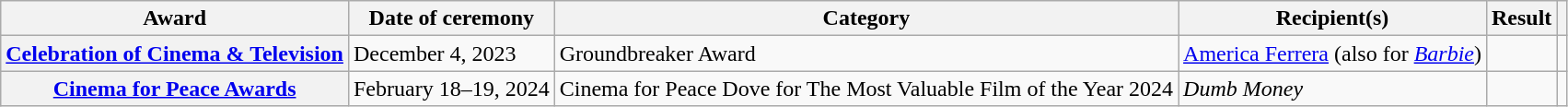<table class="wikitable sortable plainrowheaders">
<tr>
<th scope="col">Award</th>
<th scope="col">Date of ceremony</th>
<th scope="col">Category</th>
<th scope="col">Recipient(s)</th>
<th scope="col">Result</th>
<th scope="col" class="unsortable"></th>
</tr>
<tr>
<th scope="row"><a href='#'>Celebration of Cinema & Television</a></th>
<td>December 4, 2023</td>
<td>Groundbreaker Award</td>
<td><a href='#'>America Ferrera</a> (also for <em><a href='#'>Barbie</a></em>)</td>
<td></td>
<td align="center"></td>
</tr>
<tr>
<th scope="row"><a href='#'>Cinema for Peace Awards</a></th>
<td>February 18–19, 2024</td>
<td>Cinema for Peace Dove for The Most Valuable Film of the Year 2024</td>
<td><em>Dumb Money</em></td>
<td></td>
<td align="center"></td>
</tr>
</table>
